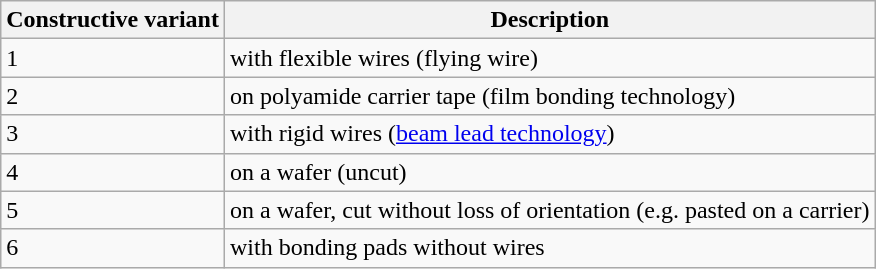<table class="wikitable">
<tr>
<th>Constructive variant</th>
<th>Description</th>
</tr>
<tr>
<td>1</td>
<td>with flexible wires (flying wire)</td>
</tr>
<tr>
<td>2</td>
<td>on polyamide carrier tape (film bonding technology)</td>
</tr>
<tr>
<td>3</td>
<td>with rigid wires (<a href='#'>beam lead technology</a>)</td>
</tr>
<tr>
<td>4</td>
<td>on a wafer (uncut)</td>
</tr>
<tr>
<td>5</td>
<td>on a wafer, cut without loss of orientation (e.g. pasted on a carrier)</td>
</tr>
<tr>
<td>6</td>
<td>with bonding pads without wires</td>
</tr>
</table>
